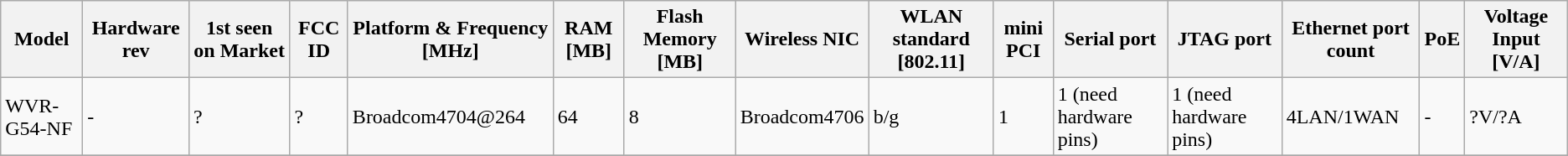<table class="wikitable sortable">
<tr>
<th>Model</th>
<th>Hardware rev</th>
<th>1st seen on Market</th>
<th>FCC ID</th>
<th>Platform & Frequency [MHz]</th>
<th>RAM [MB]</th>
<th>Flash Memory [MB]</th>
<th>Wireless NIC</th>
<th>WLAN standard [802.11]</th>
<th>mini PCI</th>
<th>Serial port</th>
<th>JTAG port</th>
<th>Ethernet port count</th>
<th>PoE</th>
<th>Voltage Input [V/A]</th>
</tr>
<tr>
<td>WVR-G54-NF</td>
<td>-</td>
<td>?</td>
<td>?</td>
<td>Broadcom4704@264</td>
<td>64</td>
<td>8</td>
<td>Broadcom4706</td>
<td>b/g</td>
<td>1</td>
<td>1 (need hardware pins)</td>
<td>1 (need hardware pins)</td>
<td>4LAN/1WAN</td>
<td>-</td>
<td>?V/?A</td>
</tr>
<tr>
</tr>
</table>
